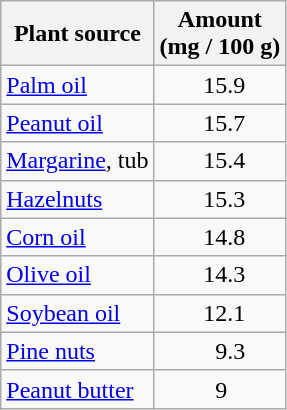<table class="wikitable">
<tr>
<th>Plant source</th>
<th colspan=2>Amount<br> (mg / 100 g)</th>
</tr>
<tr>
<td><a href='#'>Palm oil</a></td>
<td style="text-align:right; padding-right:0; border-right-style:none;">15</td>
<td style="padding-left:0; border-left-style:none;">.9</td>
</tr>
<tr>
<td><a href='#'>Peanut oil</a></td>
<td style="text-align:right; padding-right:0; border-right-style:none;">15</td>
<td style="padding-left:0; border-left-style:none;">.7</td>
</tr>
<tr>
<td><a href='#'>Margarine</a>, tub</td>
<td style="text-align:right; padding-right:0; border-right-style:none;">15</td>
<td style="padding-left:0; border-left-style:none;">.4</td>
</tr>
<tr>
<td><a href='#'>Hazelnuts</a></td>
<td style="text-align:right; padding-right:0; border-right-style:none;">15</td>
<td style="padding-left:0; border-left-style:none;">.3</td>
</tr>
<tr>
<td><a href='#'>Corn oil</a></td>
<td style="text-align:right; padding-right:0; border-right-style:none;">14</td>
<td style="padding-left:0; border-left-style:none;">.8</td>
</tr>
<tr>
<td><a href='#'>Olive oil</a></td>
<td style="text-align:right; padding-right:0; border-right-style:none;">14</td>
<td style="padding-left:0; border-left-style:none;">.3</td>
</tr>
<tr>
<td><a href='#'>Soybean oil</a></td>
<td style="text-align:right; padding-right:0; border-right-style:none;">12</td>
<td style="padding-left:0; border-left-style:none;">.1</td>
</tr>
<tr>
<td><a href='#'>Pine nuts</a></td>
<td style="text-align:right; padding-right:0; border-right-style:none;">9</td>
<td style="padding-left:0; border-left-style:none;">.3</td>
</tr>
<tr>
<td><a href='#'>Peanut butter</a></td>
<td style="text-align:right; padding-right:0; border-right-style:none;">9</td>
<td style="border-left-style:none;"></td>
</tr>
</table>
